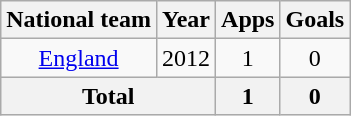<table class=wikitable style=text-align:center>
<tr>
<th>National team</th>
<th>Year</th>
<th>Apps</th>
<th>Goals</th>
</tr>
<tr>
<td><a href='#'>England</a></td>
<td>2012</td>
<td>1</td>
<td>0</td>
</tr>
<tr>
<th colspan=2>Total</th>
<th>1</th>
<th>0</th>
</tr>
</table>
